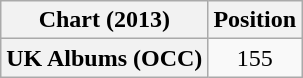<table class="wikitable plainrowheaders" style="text-align:center;">
<tr>
<th scope="col">Chart (2013)</th>
<th scope="col">Position</th>
</tr>
<tr>
<th scope="row">UK Albums (OCC)</th>
<td>155</td>
</tr>
</table>
